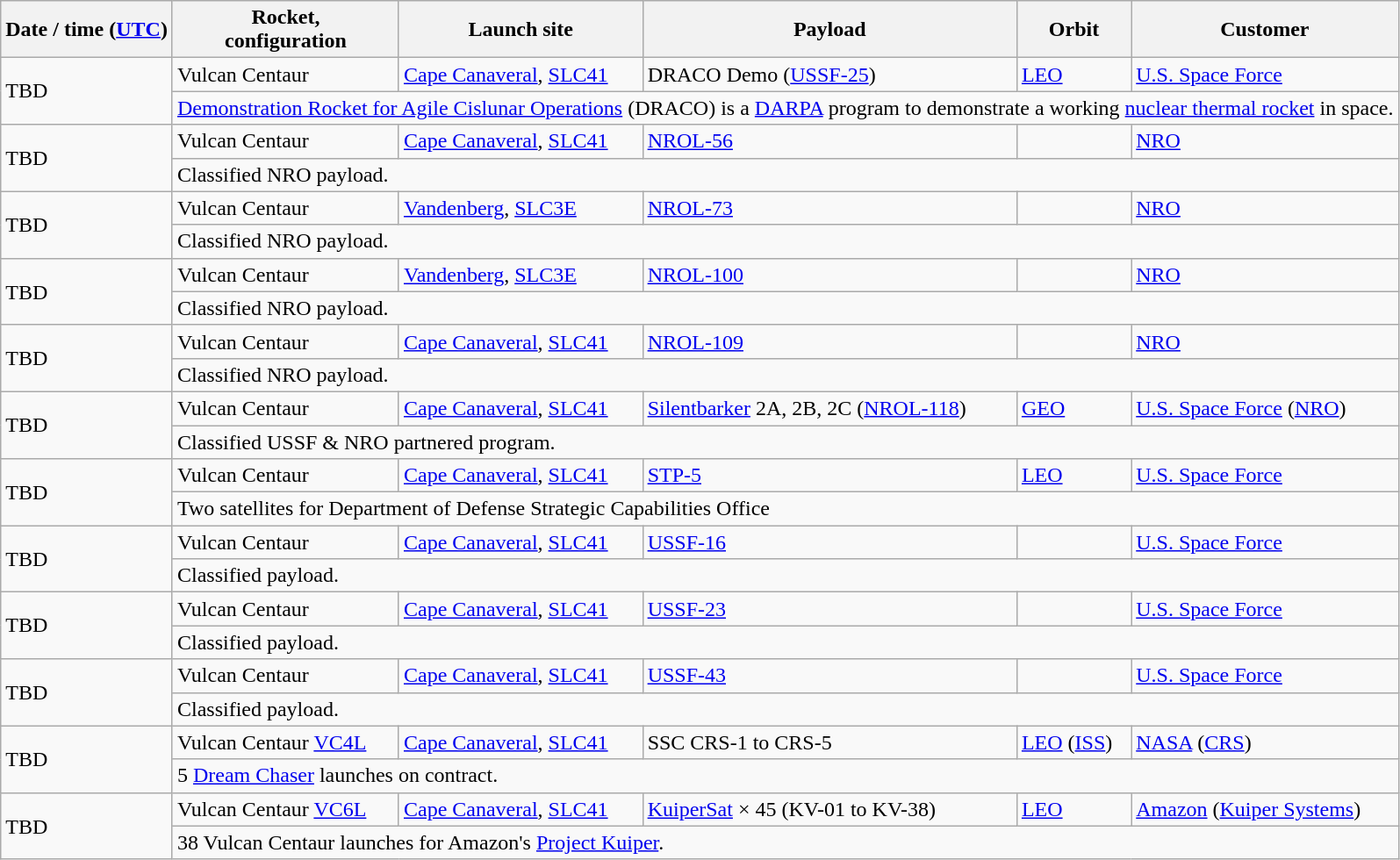<table class="wikitable sticky-header">
<tr>
<th scope="col">Date / time (<a href='#'>UTC</a>)</th>
<th scope="col">Rocket, <br> configuration</th>
<th scope="col">Launch site</th>
<th scope="col">Payload</th>
<th scope="col">Orbit</th>
<th scope="col">Customer</th>
</tr>
<tr>
<td rowspan=2>TBD</td>
<td>Vulcan Centaur</td>
<td><a href='#'>Cape Canaveral</a>, <a href='#'>SLC41</a></td>
<td>DRACO Demo (<a href='#'>USSF-25</a>)</td>
<td><a href='#'>LEO</a></td>
<td><a href='#'>U.S. Space Force</a></td>
</tr>
<tr>
<td colspan=5><a href='#'>Demonstration Rocket for Agile Cislunar Operations</a> (DRACO) is a <a href='#'>DARPA</a> program to demonstrate a working <a href='#'>nuclear thermal rocket</a> in space.</td>
</tr>
<tr>
<td rowspan=2>TBD</td>
<td>Vulcan Centaur</td>
<td><a href='#'>Cape Canaveral</a>, <a href='#'>SLC41</a></td>
<td><a href='#'>NROL-56</a></td>
<td></td>
<td><a href='#'>NRO</a></td>
</tr>
<tr>
<td colspan=5>Classified NRO payload.</td>
</tr>
<tr>
<td rowspan=2>TBD</td>
<td>Vulcan Centaur</td>
<td><a href='#'>Vandenberg</a>, <a href='#'>SLC3E</a></td>
<td><a href='#'>NROL-73</a></td>
<td></td>
<td><a href='#'>NRO</a></td>
</tr>
<tr>
<td colspan=5>Classified NRO payload.</td>
</tr>
<tr>
<td rowspan=2>TBD</td>
<td>Vulcan Centaur</td>
<td><a href='#'>Vandenberg</a>, <a href='#'>SLC3E</a></td>
<td><a href='#'>NROL-100</a></td>
<td></td>
<td><a href='#'>NRO</a></td>
</tr>
<tr>
<td colspan=5>Classified NRO payload.</td>
</tr>
<tr>
<td rowspan=2>TBD</td>
<td>Vulcan Centaur</td>
<td><a href='#'>Cape Canaveral</a>, <a href='#'>SLC41</a></td>
<td><a href='#'>NROL-109</a></td>
<td></td>
<td><a href='#'>NRO</a></td>
</tr>
<tr>
<td colspan=5>Classified NRO payload.</td>
</tr>
<tr>
<td rowspan=2>TBD</td>
<td>Vulcan Centaur</td>
<td><a href='#'>Cape Canaveral</a>, <a href='#'>SLC41</a></td>
<td><a href='#'>Silentbarker</a> 2A, 2B, 2C (<a href='#'>NROL-118</a>)</td>
<td><a href='#'>GEO</a></td>
<td><a href='#'>U.S. Space Force</a> (<a href='#'>NRO</a>)</td>
</tr>
<tr>
<td colspan=5>Classified USSF & NRO partnered program.</td>
</tr>
<tr>
<td rowspan=2>TBD</td>
<td>Vulcan Centaur</td>
<td><a href='#'>Cape Canaveral</a>, <a href='#'>SLC41</a></td>
<td><a href='#'>STP-5</a></td>
<td><a href='#'>LEO</a></td>
<td><a href='#'>U.S. Space Force</a></td>
</tr>
<tr>
<td colspan=5>Two satellites for Department of Defense Strategic Capabilities Office</td>
</tr>
<tr>
<td rowspan=2>TBD</td>
<td>Vulcan Centaur</td>
<td><a href='#'>Cape Canaveral</a>, <a href='#'>SLC41</a></td>
<td><a href='#'>USSF-16</a></td>
<td></td>
<td><a href='#'>U.S. Space Force</a></td>
</tr>
<tr>
<td colspan=5>Classified payload.</td>
</tr>
<tr>
<td rowspan=2>TBD</td>
<td>Vulcan Centaur</td>
<td><a href='#'>Cape Canaveral</a>, <a href='#'>SLC41</a></td>
<td><a href='#'>USSF-23</a></td>
<td></td>
<td><a href='#'>U.S. Space Force</a></td>
</tr>
<tr>
<td colspan=5>Classified payload.</td>
</tr>
<tr>
<td rowspan=2>TBD</td>
<td>Vulcan Centaur</td>
<td><a href='#'>Cape Canaveral</a>, <a href='#'>SLC41</a></td>
<td><a href='#'>USSF-43</a></td>
<td></td>
<td><a href='#'>U.S. Space Force</a></td>
</tr>
<tr>
<td colspan=5>Classified payload.</td>
</tr>
<tr>
<td rowspan="2">TBD</td>
<td>Vulcan Centaur <a href='#'>VC4L</a></td>
<td><a href='#'>Cape Canaveral</a>, <a href='#'>SLC41</a></td>
<td>SSC CRS-1 to CRS-5</td>
<td><a href='#'>LEO</a> (<a href='#'>ISS</a>)</td>
<td><a href='#'>NASA</a> (<a href='#'>CRS</a>)</td>
</tr>
<tr>
<td colspan="5">5 <a href='#'>Dream Chaser</a> launches on contract.</td>
</tr>
<tr>
<td rowspan=39>TBD</td>
<td>Vulcan Centaur <a href='#'>VC6L</a></td>
<td><a href='#'>Cape Canaveral</a>, <a href='#'>SLC41</a></td>
<td><a href='#'>KuiperSat</a> × 45 (KV-01 to KV-38)</td>
<td><a href='#'>LEO</a></td>
<td><a href='#'>Amazon</a> (<a href='#'>Kuiper Systems</a>)</td>
</tr>
<tr>
<td colspan=5>38 Vulcan Centaur launches for Amazon's <a href='#'>Project Kuiper</a>.</td>
</tr>
</table>
